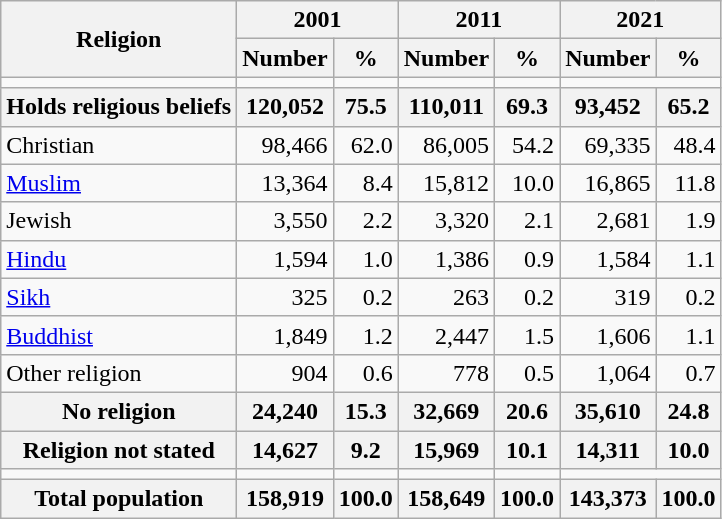<table class="wikitable sortable mw-collapsible mw-collapsed">
<tr>
<th rowspan="2">Religion</th>
<th colspan="2">2001</th>
<th colspan="2">2011</th>
<th colspan="2">2021</th>
</tr>
<tr>
<th>Number</th>
<th>%</th>
<th>Number</th>
<th>%</th>
<th>Number</th>
<th>%</th>
</tr>
<tr>
<td></td>
<td></td>
<td></td>
<td></td>
<td></td>
</tr>
<tr>
<th>Holds religious beliefs</th>
<th>120,052</th>
<th>75.5</th>
<th>110,011</th>
<th>69.3</th>
<th>93,452</th>
<th>65.2</th>
</tr>
<tr>
<td>Christian</td>
<td align="right">98,466</td>
<td align="right">62.0</td>
<td align="right">86,005</td>
<td align="right">54.2</td>
<td align="right">69,335</td>
<td align="right">48.4</td>
</tr>
<tr>
<td><a href='#'>Muslim</a></td>
<td align="right">13,364</td>
<td align="right">8.4</td>
<td align="right">15,812</td>
<td align="right">10.0</td>
<td align="right">16,865</td>
<td align="right">11.8</td>
</tr>
<tr>
<td>Jewish</td>
<td align="right">3,550</td>
<td align="right">2.2</td>
<td align="right">3,320</td>
<td align="right">2.1</td>
<td align="right">2,681</td>
<td align="right">1.9</td>
</tr>
<tr>
<td><a href='#'>Hindu</a></td>
<td align="right">1,594</td>
<td align="right">1.0</td>
<td align="right">1,386</td>
<td align="right">0.9</td>
<td align="right">1,584</td>
<td align="right">1.1</td>
</tr>
<tr>
<td><a href='#'>Sikh</a></td>
<td align="right">325</td>
<td align="right">0.2</td>
<td align="right">263</td>
<td align="right">0.2</td>
<td align="right">319</td>
<td align="right">0.2</td>
</tr>
<tr>
<td><a href='#'>Buddhist</a></td>
<td align="right">1,849</td>
<td align="right">1.2</td>
<td align="right">2,447</td>
<td align="right">1.5</td>
<td align="right">1,606</td>
<td align="right">1.1</td>
</tr>
<tr>
<td>Other religion</td>
<td align="right">904</td>
<td align="right">0.6</td>
<td align="right">778</td>
<td align="right">0.5</td>
<td align="right">1,064</td>
<td align="right">0.7</td>
</tr>
<tr>
<th>No religion</th>
<th align="right">24,240</th>
<th align="right">15.3</th>
<th align="right">32,669</th>
<th align="right">20.6</th>
<th align="right">35,610</th>
<th align="right">24.8</th>
</tr>
<tr>
<th>Religion not stated</th>
<th align="right">14,627</th>
<th align="right">9.2</th>
<th align="right">15,969</th>
<th align="right">10.1</th>
<th align="right">14,311</th>
<th align="right">10.0</th>
</tr>
<tr>
<td></td>
<td></td>
<td></td>
<td></td>
<td></td>
</tr>
<tr>
<th>Total population</th>
<th align="right">158,919</th>
<th align="right">100.0</th>
<th align="right">158,649</th>
<th align="right">100.0</th>
<th align="right">143,373</th>
<th align="right">100.0</th>
</tr>
</table>
